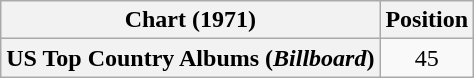<table class="wikitable plainrowheaders" style="text-align:center">
<tr>
<th scope="col">Chart (1971)</th>
<th scope="col">Position</th>
</tr>
<tr>
<th scope="row">US Top Country Albums (<em>Billboard</em>)</th>
<td>45</td>
</tr>
</table>
